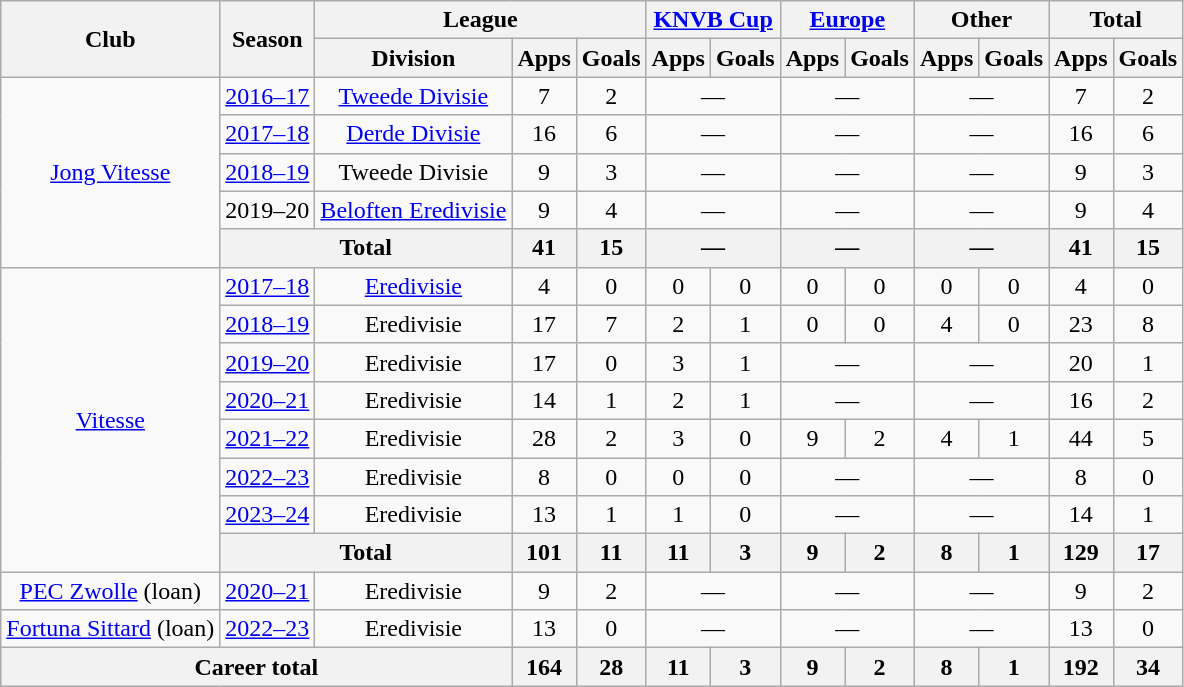<table class="wikitable" style="text-align:center">
<tr>
<th rowspan="2">Club</th>
<th rowspan="2">Season</th>
<th colspan="3">League</th>
<th colspan="2"><a href='#'>KNVB Cup</a></th>
<th colspan="2"><a href='#'>Europe</a></th>
<th colspan="2">Other</th>
<th colspan="2">Total</th>
</tr>
<tr>
<th>Division</th>
<th>Apps</th>
<th>Goals</th>
<th>Apps</th>
<th>Goals</th>
<th>Apps</th>
<th>Goals</th>
<th>Apps</th>
<th>Goals</th>
<th>Apps</th>
<th>Goals</th>
</tr>
<tr>
<td rowspan="5"><a href='#'>Jong Vitesse</a></td>
<td><a href='#'>2016–17</a></td>
<td><a href='#'>Tweede Divisie</a></td>
<td>7</td>
<td>2</td>
<td colspan="2">—</td>
<td colspan="2">—</td>
<td colspan="2">—</td>
<td>7</td>
<td>2</td>
</tr>
<tr>
<td><a href='#'>2017–18</a></td>
<td><a href='#'>Derde Divisie</a></td>
<td>16</td>
<td>6</td>
<td colspan="2">—</td>
<td colspan="2">—</td>
<td colspan="2">—</td>
<td>16</td>
<td>6</td>
</tr>
<tr>
<td><a href='#'>2018–19</a></td>
<td>Tweede Divisie</td>
<td>9</td>
<td>3</td>
<td colspan="2">—</td>
<td colspan="2">—</td>
<td colspan="2">—</td>
<td>9</td>
<td>3</td>
</tr>
<tr>
<td>2019–20</td>
<td><a href='#'>Beloften Eredivisie</a></td>
<td>9</td>
<td>4</td>
<td colspan="2">—</td>
<td colspan="2">—</td>
<td colspan="2">—</td>
<td>9</td>
<td>4</td>
</tr>
<tr>
<th colspan="2">Total</th>
<th>41</th>
<th>15</th>
<th colspan="2">—</th>
<th colspan="2">—</th>
<th colspan="2">—</th>
<th>41</th>
<th>15</th>
</tr>
<tr>
<td rowspan="8"><a href='#'>Vitesse</a></td>
<td><a href='#'>2017–18</a></td>
<td><a href='#'>Eredivisie</a></td>
<td>4</td>
<td>0</td>
<td>0</td>
<td>0</td>
<td>0</td>
<td>0</td>
<td>0</td>
<td>0</td>
<td>4</td>
<td>0</td>
</tr>
<tr>
<td><a href='#'>2018–19</a></td>
<td>Eredivisie</td>
<td>17</td>
<td>7</td>
<td>2</td>
<td>1</td>
<td>0</td>
<td>0</td>
<td>4</td>
<td>0</td>
<td>23</td>
<td>8</td>
</tr>
<tr>
<td><a href='#'>2019–20</a></td>
<td>Eredivisie</td>
<td>17</td>
<td>0</td>
<td>3</td>
<td>1</td>
<td colspan="2">—</td>
<td colspan="2">—</td>
<td>20</td>
<td>1</td>
</tr>
<tr>
<td><a href='#'>2020–21</a></td>
<td>Eredivisie</td>
<td>14</td>
<td>1</td>
<td>2</td>
<td>1</td>
<td colspan="2">—</td>
<td colspan="2">—</td>
<td>16</td>
<td>2</td>
</tr>
<tr>
<td><a href='#'>2021–22</a></td>
<td>Eredivisie</td>
<td>28</td>
<td>2</td>
<td>3</td>
<td>0</td>
<td>9</td>
<td>2</td>
<td>4</td>
<td>1</td>
<td>44</td>
<td>5</td>
</tr>
<tr>
<td><a href='#'>2022–23</a></td>
<td>Eredivisie</td>
<td>8</td>
<td>0</td>
<td>0</td>
<td>0</td>
<td colspan="2">—</td>
<td colspan="2">—</td>
<td>8</td>
<td>0</td>
</tr>
<tr>
<td><a href='#'>2023–24</a></td>
<td>Eredivisie</td>
<td>13</td>
<td>1</td>
<td>1</td>
<td>0</td>
<td colspan="2">—</td>
<td colspan="2">—</td>
<td>14</td>
<td>1</td>
</tr>
<tr>
<th colspan="2">Total</th>
<th>101</th>
<th>11</th>
<th>11</th>
<th>3</th>
<th>9</th>
<th>2</th>
<th>8</th>
<th>1</th>
<th>129</th>
<th>17</th>
</tr>
<tr>
<td><a href='#'>PEC Zwolle</a> (loan)</td>
<td><a href='#'>2020–21</a></td>
<td>Eredivisie</td>
<td>9</td>
<td>2</td>
<td colspan="2">—</td>
<td colspan="2">—</td>
<td colspan="2">—</td>
<td>9</td>
<td>2</td>
</tr>
<tr>
<td><a href='#'>Fortuna Sittard</a> (loan)</td>
<td><a href='#'>2022–23</a></td>
<td>Eredivisie</td>
<td>13</td>
<td>0</td>
<td colspan="2">—</td>
<td colspan="2">—</td>
<td colspan="2">—</td>
<td>13</td>
<td>0</td>
</tr>
<tr>
<th colspan="3">Career total</th>
<th>164</th>
<th>28</th>
<th>11</th>
<th>3</th>
<th>9</th>
<th>2</th>
<th>8</th>
<th>1</th>
<th>192</th>
<th>34</th>
</tr>
</table>
